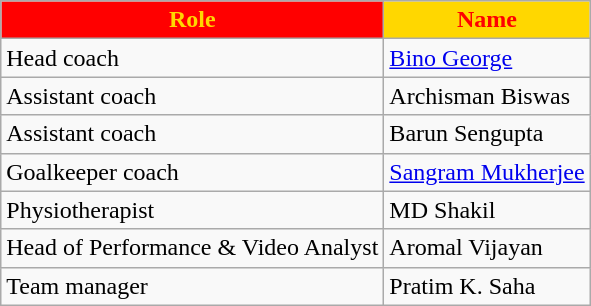<table class="wikitable">
<tr>
<th colspan="1" style="background:Red; color:Gold; text-align:center;">Role</th>
<th colspan="1" style="background:Gold; color:Red; text-align:center;">Name</th>
</tr>
<tr>
<td>Head coach</td>
<td align=left> <a href='#'>Bino George</a></td>
</tr>
<tr>
<td>Assistant coach</td>
<td align=left> Archisman Biswas</td>
</tr>
<tr>
<td>Assistant coach</td>
<td align=left> Barun Sengupta</td>
</tr>
<tr>
<td>Goalkeeper coach</td>
<td> <a href='#'>Sangram Mukherjee</a></td>
</tr>
<tr>
<td>Physiotherapist</td>
<td> MD Shakil</td>
</tr>
<tr>
<td>Head of Performance & Video Analyst</td>
<td align=left> Aromal Vijayan</td>
</tr>
<tr>
<td>Team manager</td>
<td> Pratim K. Saha</td>
</tr>
</table>
